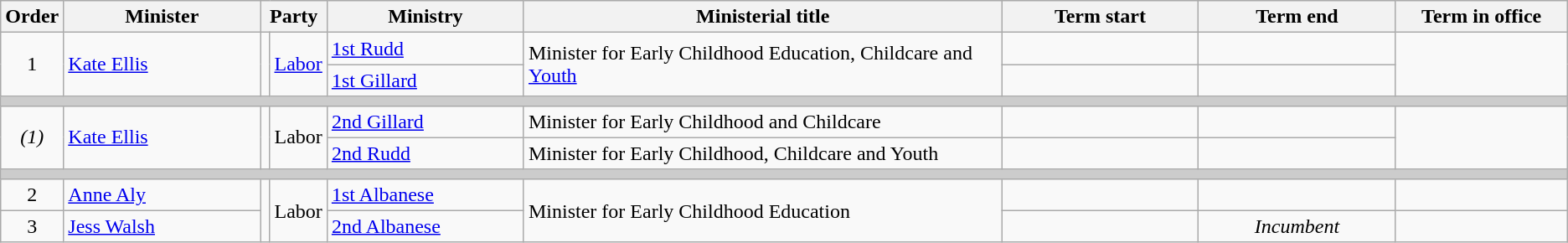<table class="wikitable">
<tr>
<th width=5>Order</th>
<th width=150>Minister</th>
<th width=75 colspan=2>Party</th>
<th width=150>Ministry</th>
<th width=375>Ministerial title</th>
<th width=150>Term start</th>
<th width=150>Term end</th>
<th width=130>Term in office</th>
</tr>
<tr>
<td align=center rowspan=2>1</td>
<td rowspan=2><a href='#'>Kate Ellis</a></td>
<td rowspan=2 ></td>
<td rowspan=2><a href='#'>Labor</a></td>
<td><a href='#'>1st Rudd</a></td>
<td rowspan=2>Minister for Early Childhood Education, Childcare and <a href='#'>Youth</a></td>
<td align=center></td>
<td align=center></td>
<td align=right rowspan=2><strong></strong></td>
</tr>
<tr>
<td><a href='#'>1st Gillard</a></td>
<td align=center></td>
<td align=center></td>
</tr>
<tr>
<th colspan=9 style="background: #cccccc;"></th>
</tr>
<tr>
<td align=center rowspan=2><em>(1)</em></td>
<td rowspan=2><a href='#'>Kate Ellis</a></td>
<td rowspan=2 ></td>
<td rowspan=2>Labor</td>
<td><a href='#'>2nd Gillard</a></td>
<td>Minister for Early Childhood and Childcare</td>
<td align=center></td>
<td align=center></td>
<td align=right rowspan=2><strong></strong></td>
</tr>
<tr>
<td><a href='#'>2nd Rudd</a></td>
<td>Minister for Early Childhood, Childcare and Youth</td>
<td align=center></td>
<td align=center></td>
</tr>
<tr>
<th colspan=9 style="background: #cccccc;"></th>
</tr>
<tr>
<td align=center>2</td>
<td><a href='#'>Anne Aly</a></td>
<td rowspan=2 ></td>
<td rowspan=2>Labor</td>
<td><a href='#'>1st Albanese</a></td>
<td rowspan=2>Minister for Early Childhood Education</td>
<td align=center></td>
<td align=center></td>
<td align=right></td>
</tr>
<tr>
<td align=center>3</td>
<td><a href='#'>Jess Walsh</a></td>
<td><a href='#'>2nd Albanese</a></td>
<td align=center></td>
<td align=center><em>Incumbent</em></td>
<td align=right></td>
</tr>
</table>
